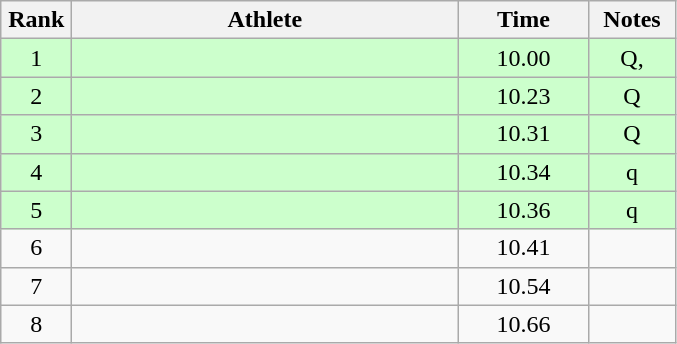<table class="wikitable" style="text-align:center">
<tr>
<th width=40>Rank</th>
<th width=250>Athlete</th>
<th width=80>Time</th>
<th width=50>Notes</th>
</tr>
<tr bgcolor=ccffcc>
<td>1</td>
<td align=left></td>
<td>10.00</td>
<td>Q, </td>
</tr>
<tr bgcolor=ccffcc>
<td>2</td>
<td align=left></td>
<td>10.23</td>
<td>Q</td>
</tr>
<tr bgcolor=ccffcc>
<td>3</td>
<td align=left></td>
<td>10.31</td>
<td>Q</td>
</tr>
<tr bgcolor=ccffcc>
<td>4</td>
<td align=left></td>
<td>10.34</td>
<td>q</td>
</tr>
<tr bgcolor=ccffcc>
<td>5</td>
<td align=left></td>
<td>10.36</td>
<td>q</td>
</tr>
<tr>
<td>6</td>
<td align=left></td>
<td>10.41</td>
<td></td>
</tr>
<tr>
<td>7</td>
<td align=left></td>
<td>10.54</td>
<td></td>
</tr>
<tr>
<td>8</td>
<td align=left></td>
<td>10.66</td>
<td></td>
</tr>
</table>
